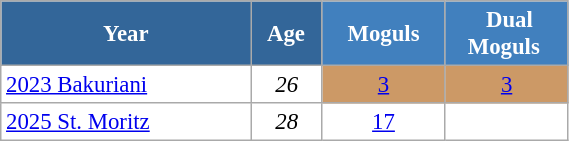<table class="wikitable" style="font-size:95%; text-align:center; border:grey solid 1px; border-collapse:collapse; background:#ffffff;">
<tr>
<th style="background-color:#369; color:white; width:160px;"> Year </th>
<th style="background-color:#369; color:white; width:40px;"> Age </th>
<th style="background-color:#4180be; color:white; width:75px;"> Moguls </th>
<th style="background-color:#4180be; color:white; width:75px;"> Dual Moguls </th>
</tr>
<tr>
<td align="left"> <a href='#'>2023 Bakuriani</a></td>
<td><em>26</em></td>
<td bgcolor="cc9966"><a href='#'>3</a></td>
<td bgcolor="cc9966"><a href='#'>3</a></td>
</tr>
<tr>
<td align="left"> <a href='#'>2025 St. Moritz</a></td>
<td><em>28</em></td>
<td><a href='#'>17</a></td>
<td></td>
</tr>
</table>
